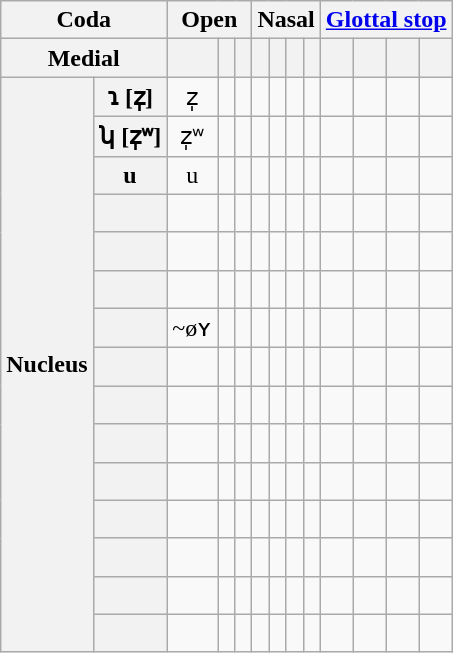<table class="wikitable" style="text-align: center">
<tr>
<th colspan=2>Coda</th>
<th colspan=3>Open</th>
<th colspan=4>Nasal</th>
<th colspan=4><a href='#'>Glottal stop</a></th>
</tr>
<tr>
<th colspan=2>Medial</th>
<th></th>
<th></th>
<th></th>
<th></th>
<th></th>
<th></th>
<th></th>
<th></th>
<th></th>
<th></th>
<th></th>
</tr>
<tr>
<th rowspan="15">Nucleus</th>
<th>ɿ [z̩]</th>
<td>z̩</td>
<td> </td>
<td> </td>
<td> </td>
<td> </td>
<td> </td>
<td> </td>
<td> </td>
<td> </td>
<td> </td>
<td> </td>
</tr>
<tr>
<th>ʮ [z̩ʷ]</th>
<td>z̩ʷ</td>
<td> </td>
<td> </td>
<td> </td>
<td> </td>
<td> </td>
<td> </td>
<td> </td>
<td> </td>
<td> </td>
<td> </td>
</tr>
<tr>
<th>u</th>
<td>u</td>
<td> </td>
<td> </td>
<td> </td>
<td> </td>
<td> </td>
<td> </td>
<td> </td>
<td> </td>
<td> </td>
<td> </td>
</tr>
<tr>
<th></th>
<td></td>
<td> </td>
<td> </td>
<td></td>
<td> </td>
<td> </td>
<td> </td>
<td> </td>
<td> </td>
<td> </td>
<td> </td>
</tr>
<tr>
<th></th>
<td></td>
<td> </td>
<td> </td>
<td> </td>
<td> </td>
<td> </td>
<td> </td>
<td> </td>
<td> </td>
<td> </td>
<td> </td>
</tr>
<tr>
<th></th>
<td> </td>
<td></td>
<td> </td>
<td> </td>
<td> </td>
<td> </td>
<td> </td>
<td> </td>
<td> </td>
<td> </td>
<td> </td>
</tr>
<tr>
<th></th>
<td>~øʏ</td>
<td></td>
<td> </td>
<td></td>
<td> </td>
<td> </td>
<td> </td>
<td> </td>
<td> </td>
<td> </td>
<td> </td>
</tr>
<tr>
<th></th>
<td></td>
<td></td>
<td></td>
<td> </td>
<td> </td>
<td> </td>
<td> </td>
<td> </td>
<td> </td>
<td> </td>
<td> </td>
</tr>
<tr>
<th></th>
<td></td>
<td> </td>
<td></td>
<td> </td>
<td> </td>
<td> </td>
<td> </td>
<td> </td>
<td> </td>
<td> </td>
<td> </td>
</tr>
<tr>
<th></th>
<td> </td>
<td> </td>
<td> </td>
<td></td>
<td> </td>
<td></td>
<td></td>
<td></td>
<td></td>
<td></td>
<td></td>
</tr>
<tr>
<th></th>
<td></td>
<td></td>
<td> </td>
<td></td>
<td></td>
<td> </td>
<td> </td>
<td></td>
<td></td>
<td> </td>
<td> </td>
</tr>
<tr>
<th></th>
<td></td>
<td> </td>
<td> </td>
<td> </td>
<td> </td>
<td> </td>
<td> </td>
<td> </td>
<td> </td>
<td> </td>
<td> </td>
</tr>
<tr>
<th></th>
<td></td>
<td></td>
<td> </td>
<td> </td>
<td> </td>
<td> </td>
<td> </td>
<td> </td>
<td> </td>
<td> </td>
</tr>
<tr>
<th></th>
<td> </td>
<td> </td>
<td> </td>
<td></td>
<td></td>
<td></td>
<td> </td>
<td></td>
<td></td>
<td></td>
<td></td>
</tr>
<tr>
<th></th>
<td></td>
<td></td>
<td></td>
<td></td>
<td></td>
<td></td>
<td> </td>
<td></td>
<td></td>
<td> </td>
<td> </td>
</tr>
</table>
